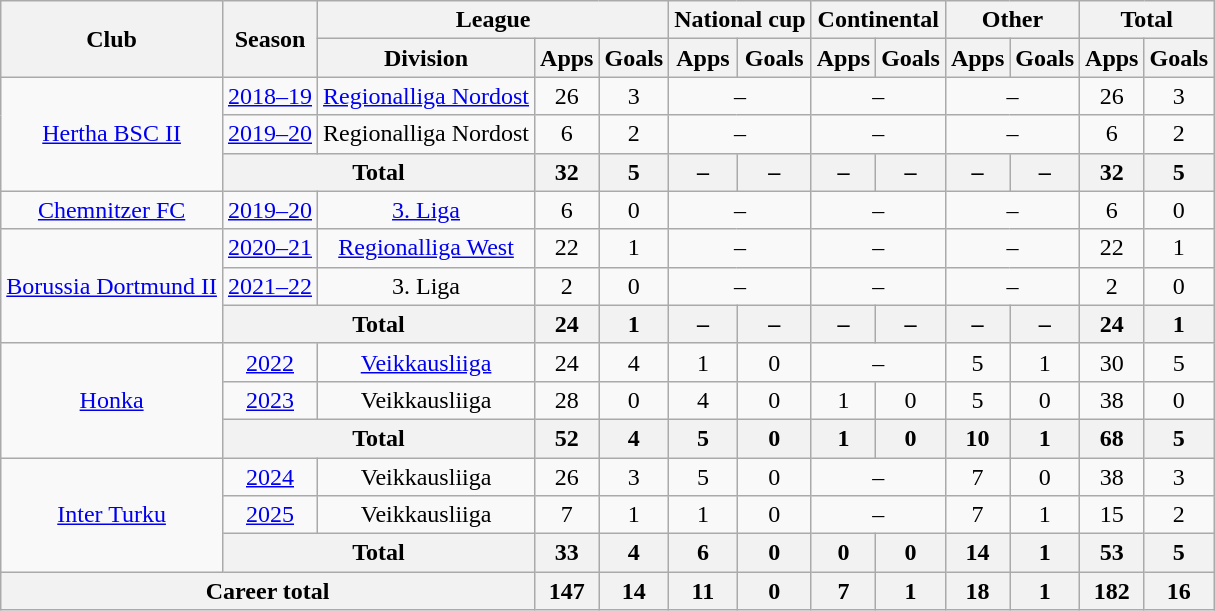<table class="wikitable" style="text-align:center">
<tr>
<th rowspan="2">Club</th>
<th rowspan="2">Season</th>
<th colspan="3">League</th>
<th colspan="2">National cup</th>
<th colspan="2">Continental</th>
<th colspan="2">Other</th>
<th colspan="2">Total</th>
</tr>
<tr>
<th>Division</th>
<th>Apps</th>
<th>Goals</th>
<th>Apps</th>
<th>Goals</th>
<th>Apps</th>
<th>Goals</th>
<th>Apps</th>
<th>Goals</th>
<th>Apps</th>
<th>Goals</th>
</tr>
<tr>
<td rowspan="3"><a href='#'>Hertha BSC II</a></td>
<td><a href='#'>2018–19</a></td>
<td><a href='#'>Regionalliga Nordost</a></td>
<td>26</td>
<td>3</td>
<td colspan="2">–</td>
<td colspan="2">–</td>
<td colspan="2">–</td>
<td>26</td>
<td>3</td>
</tr>
<tr>
<td><a href='#'>2019–20</a></td>
<td>Regionalliga Nordost</td>
<td>6</td>
<td>2</td>
<td colspan="2">–</td>
<td colspan="2">–</td>
<td colspan="2">–</td>
<td>6</td>
<td>2</td>
</tr>
<tr>
<th colspan="2">Total</th>
<th>32</th>
<th>5</th>
<th>–</th>
<th>–</th>
<th>–</th>
<th>–</th>
<th>–</th>
<th>–</th>
<th>32</th>
<th>5</th>
</tr>
<tr>
<td><a href='#'>Chemnitzer FC</a></td>
<td><a href='#'>2019–20</a></td>
<td><a href='#'>3. Liga</a></td>
<td>6</td>
<td>0</td>
<td colspan="2">–</td>
<td colspan="2">–</td>
<td colspan="2">–</td>
<td>6</td>
<td>0</td>
</tr>
<tr>
<td rowspan="3"><a href='#'>Borussia Dortmund II</a></td>
<td><a href='#'>2020–21</a></td>
<td><a href='#'>Regionalliga West</a></td>
<td>22</td>
<td>1</td>
<td colspan="2">–</td>
<td colspan="2">–</td>
<td colspan="2">–</td>
<td>22</td>
<td>1</td>
</tr>
<tr>
<td><a href='#'>2021–22</a></td>
<td>3. Liga</td>
<td>2</td>
<td>0</td>
<td colspan="2">–</td>
<td colspan="2">–</td>
<td colspan="2">–</td>
<td>2</td>
<td>0</td>
</tr>
<tr>
<th colspan="2">Total</th>
<th>24</th>
<th>1</th>
<th>–</th>
<th>–</th>
<th>–</th>
<th>–</th>
<th>–</th>
<th>–</th>
<th>24</th>
<th>1</th>
</tr>
<tr>
<td rowspan="3"><a href='#'>Honka</a></td>
<td><a href='#'>2022</a></td>
<td><a href='#'>Veikkausliiga</a></td>
<td>24</td>
<td>4</td>
<td>1</td>
<td>0</td>
<td colspan="2">–</td>
<td>5</td>
<td>1</td>
<td>30</td>
<td>5</td>
</tr>
<tr>
<td><a href='#'>2023</a></td>
<td>Veikkausliiga</td>
<td>28</td>
<td>0</td>
<td>4</td>
<td>0</td>
<td>1</td>
<td>0</td>
<td>5</td>
<td>0</td>
<td>38</td>
<td>0</td>
</tr>
<tr>
<th colspan="2">Total</th>
<th>52</th>
<th>4</th>
<th>5</th>
<th>0</th>
<th>1</th>
<th>0</th>
<th>10</th>
<th>1</th>
<th>68</th>
<th>5</th>
</tr>
<tr>
<td rowspan=3><a href='#'>Inter Turku</a></td>
<td><a href='#'>2024</a></td>
<td>Veikkausliiga</td>
<td>26</td>
<td>3</td>
<td>5</td>
<td>0</td>
<td colspan="2">–</td>
<td>7</td>
<td>0</td>
<td>38</td>
<td>3</td>
</tr>
<tr>
<td><a href='#'>2025</a></td>
<td>Veikkausliiga</td>
<td>7</td>
<td>1</td>
<td>1</td>
<td>0</td>
<td colspan=2>–</td>
<td>7</td>
<td>1</td>
<td>15</td>
<td>2</td>
</tr>
<tr>
<th colspan=2>Total</th>
<th>33</th>
<th>4</th>
<th>6</th>
<th>0</th>
<th>0</th>
<th>0</th>
<th>14</th>
<th>1</th>
<th>53</th>
<th>5</th>
</tr>
<tr>
<th colspan="3">Career total</th>
<th>147</th>
<th>14</th>
<th>11</th>
<th>0</th>
<th>7</th>
<th>1</th>
<th>18</th>
<th>1</th>
<th>182</th>
<th>16</th>
</tr>
</table>
